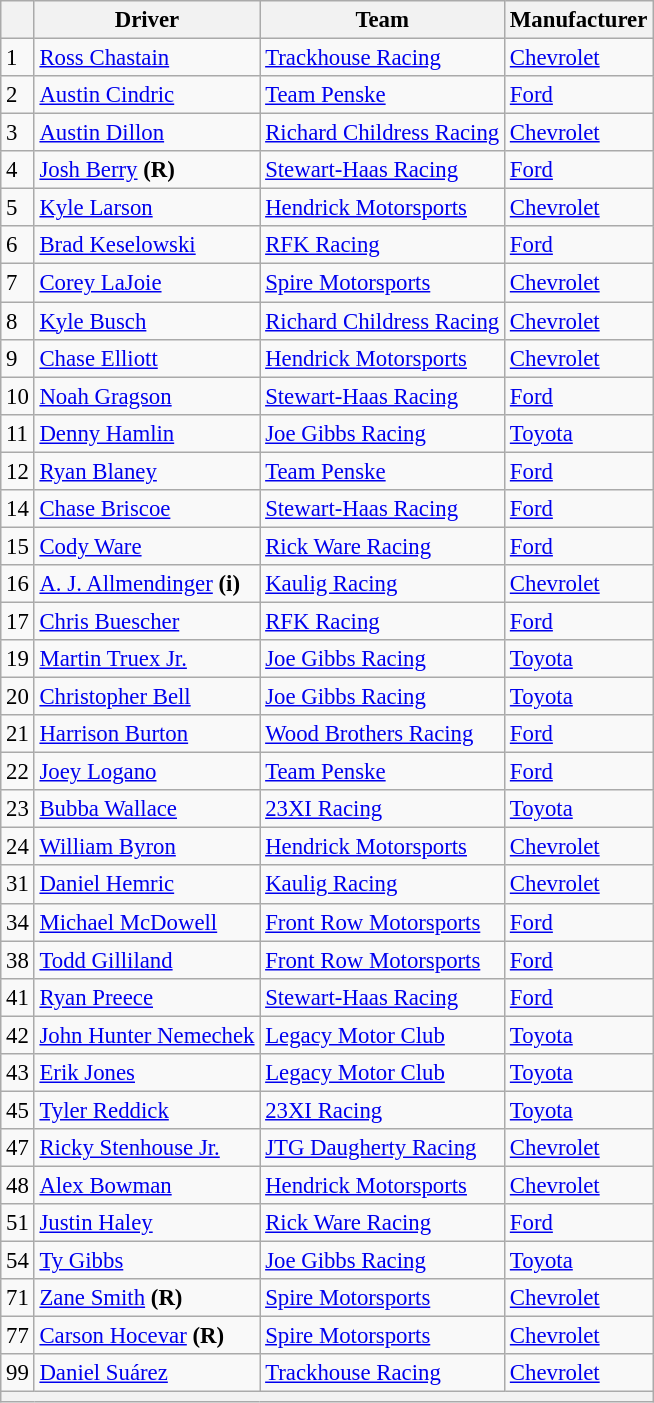<table class="wikitable" style="font-size:95%">
<tr>
<th></th>
<th>Driver</th>
<th>Team</th>
<th>Manufacturer</th>
</tr>
<tr>
<td>1</td>
<td><a href='#'>Ross Chastain</a></td>
<td><a href='#'>Trackhouse Racing</a></td>
<td><a href='#'>Chevrolet</a></td>
</tr>
<tr>
<td>2</td>
<td><a href='#'>Austin Cindric</a></td>
<td><a href='#'>Team Penske</a></td>
<td><a href='#'>Ford</a></td>
</tr>
<tr>
<td>3</td>
<td><a href='#'>Austin Dillon</a></td>
<td><a href='#'>Richard Childress Racing</a></td>
<td><a href='#'>Chevrolet</a></td>
</tr>
<tr>
<td>4</td>
<td><a href='#'>Josh Berry</a> <strong>(R)</strong></td>
<td><a href='#'>Stewart-Haas Racing</a></td>
<td><a href='#'>Ford</a></td>
</tr>
<tr>
<td>5</td>
<td><a href='#'>Kyle Larson</a></td>
<td><a href='#'>Hendrick Motorsports</a></td>
<td><a href='#'>Chevrolet</a></td>
</tr>
<tr>
<td>6</td>
<td><a href='#'>Brad Keselowski</a></td>
<td><a href='#'>RFK Racing</a></td>
<td><a href='#'>Ford</a></td>
</tr>
<tr>
<td>7</td>
<td><a href='#'>Corey LaJoie</a></td>
<td><a href='#'>Spire Motorsports</a></td>
<td><a href='#'>Chevrolet</a></td>
</tr>
<tr>
<td>8</td>
<td><a href='#'>Kyle Busch</a></td>
<td><a href='#'>Richard Childress Racing</a></td>
<td><a href='#'>Chevrolet</a></td>
</tr>
<tr>
<td>9</td>
<td><a href='#'>Chase Elliott</a></td>
<td><a href='#'>Hendrick Motorsports</a></td>
<td><a href='#'>Chevrolet</a></td>
</tr>
<tr>
<td>10</td>
<td><a href='#'>Noah Gragson</a></td>
<td><a href='#'>Stewart-Haas Racing</a></td>
<td><a href='#'>Ford</a></td>
</tr>
<tr>
<td>11</td>
<td><a href='#'>Denny Hamlin</a></td>
<td><a href='#'>Joe Gibbs Racing</a></td>
<td><a href='#'>Toyota</a></td>
</tr>
<tr>
<td>12</td>
<td><a href='#'>Ryan Blaney</a></td>
<td><a href='#'>Team Penske</a></td>
<td><a href='#'>Ford</a></td>
</tr>
<tr>
<td>14</td>
<td><a href='#'>Chase Briscoe</a></td>
<td><a href='#'>Stewart-Haas Racing</a></td>
<td><a href='#'>Ford</a></td>
</tr>
<tr>
<td>15</td>
<td><a href='#'>Cody Ware</a></td>
<td><a href='#'>Rick Ware Racing</a></td>
<td><a href='#'>Ford</a></td>
</tr>
<tr>
<td>16</td>
<td><a href='#'>A. J. Allmendinger</a> <strong>(i)</strong></td>
<td><a href='#'>Kaulig Racing</a></td>
<td><a href='#'>Chevrolet</a></td>
</tr>
<tr>
<td>17</td>
<td><a href='#'>Chris Buescher</a></td>
<td><a href='#'>RFK Racing</a></td>
<td><a href='#'>Ford</a></td>
</tr>
<tr>
<td>19</td>
<td><a href='#'>Martin Truex Jr.</a></td>
<td><a href='#'>Joe Gibbs Racing</a></td>
<td><a href='#'>Toyota</a></td>
</tr>
<tr>
<td>20</td>
<td><a href='#'>Christopher Bell</a></td>
<td><a href='#'>Joe Gibbs Racing</a></td>
<td><a href='#'>Toyota</a></td>
</tr>
<tr>
<td>21</td>
<td><a href='#'>Harrison Burton</a></td>
<td><a href='#'>Wood Brothers Racing</a></td>
<td><a href='#'>Ford</a></td>
</tr>
<tr>
<td>22</td>
<td><a href='#'>Joey Logano</a></td>
<td><a href='#'>Team Penske</a></td>
<td><a href='#'>Ford</a></td>
</tr>
<tr>
<td>23</td>
<td><a href='#'>Bubba Wallace</a></td>
<td><a href='#'>23XI Racing</a></td>
<td><a href='#'>Toyota</a></td>
</tr>
<tr>
<td>24</td>
<td><a href='#'>William Byron</a></td>
<td><a href='#'>Hendrick Motorsports</a></td>
<td><a href='#'>Chevrolet</a></td>
</tr>
<tr>
<td>31</td>
<td><a href='#'>Daniel Hemric</a></td>
<td><a href='#'>Kaulig Racing</a></td>
<td><a href='#'>Chevrolet</a></td>
</tr>
<tr>
<td>34</td>
<td><a href='#'>Michael McDowell</a></td>
<td><a href='#'>Front Row Motorsports</a></td>
<td><a href='#'>Ford</a></td>
</tr>
<tr>
<td>38</td>
<td><a href='#'>Todd Gilliland</a></td>
<td><a href='#'>Front Row Motorsports</a></td>
<td><a href='#'>Ford</a></td>
</tr>
<tr>
<td>41</td>
<td><a href='#'>Ryan Preece</a></td>
<td><a href='#'>Stewart-Haas Racing</a></td>
<td><a href='#'>Ford</a></td>
</tr>
<tr>
<td>42</td>
<td><a href='#'>John Hunter Nemechek</a></td>
<td><a href='#'>Legacy Motor Club</a></td>
<td><a href='#'>Toyota</a></td>
</tr>
<tr>
<td>43</td>
<td><a href='#'>Erik Jones</a></td>
<td><a href='#'>Legacy Motor Club</a></td>
<td><a href='#'>Toyota</a></td>
</tr>
<tr>
<td>45</td>
<td><a href='#'>Tyler Reddick</a></td>
<td><a href='#'>23XI Racing</a></td>
<td><a href='#'>Toyota</a></td>
</tr>
<tr>
<td>47</td>
<td><a href='#'>Ricky Stenhouse Jr.</a></td>
<td><a href='#'>JTG Daugherty Racing</a></td>
<td><a href='#'>Chevrolet</a></td>
</tr>
<tr>
<td>48</td>
<td><a href='#'>Alex Bowman</a></td>
<td><a href='#'>Hendrick Motorsports</a></td>
<td><a href='#'>Chevrolet</a></td>
</tr>
<tr>
<td>51</td>
<td><a href='#'>Justin Haley</a></td>
<td><a href='#'>Rick Ware Racing</a></td>
<td><a href='#'>Ford</a></td>
</tr>
<tr>
<td>54</td>
<td><a href='#'>Ty Gibbs</a></td>
<td><a href='#'>Joe Gibbs Racing</a></td>
<td><a href='#'>Toyota</a></td>
</tr>
<tr>
<td>71</td>
<td><a href='#'>Zane Smith</a> <strong>(R)</strong></td>
<td><a href='#'>Spire Motorsports</a></td>
<td><a href='#'>Chevrolet</a></td>
</tr>
<tr>
<td>77</td>
<td><a href='#'>Carson Hocevar</a> <strong>(R)</strong></td>
<td><a href='#'>Spire Motorsports</a></td>
<td><a href='#'>Chevrolet</a></td>
</tr>
<tr>
<td>99</td>
<td><a href='#'>Daniel Suárez</a></td>
<td><a href='#'>Trackhouse Racing</a></td>
<td><a href='#'>Chevrolet</a></td>
</tr>
<tr>
<th colspan="4"></th>
</tr>
</table>
